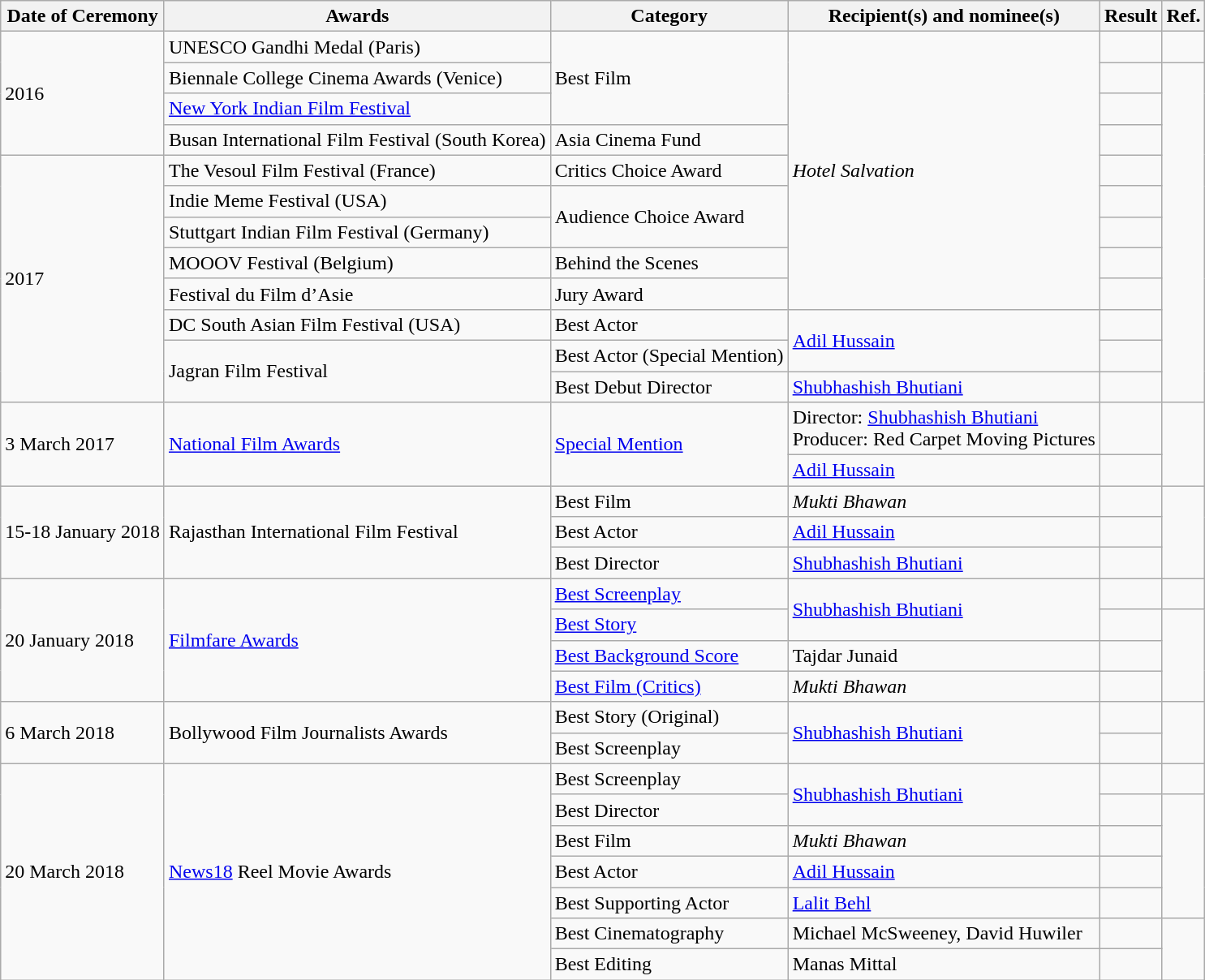<table class="wikitable sortable">
<tr>
<th>Date of Ceremony</th>
<th>Awards</th>
<th>Category</th>
<th>Recipient(s) and nominee(s)</th>
<th>Result</th>
<th>Ref.</th>
</tr>
<tr>
<td rowspan="4">2016</td>
<td>UNESCO Gandhi Medal (Paris)</td>
<td rowspan="3">Best Film</td>
<td rowspan="9"><em>Hotel Salvation</em></td>
<td></td>
<td></td>
</tr>
<tr>
<td>Biennale College Cinema Awards (Venice)</td>
<td></td>
<td rowspan="11"></td>
</tr>
<tr>
<td><a href='#'>New York Indian Film Festival</a></td>
<td></td>
</tr>
<tr>
<td>Busan International Film Festival (South Korea)</td>
<td>Asia Cinema Fund</td>
<td></td>
</tr>
<tr>
<td rowspan="8">2017</td>
<td>The Vesoul Film Festival (France)</td>
<td>Critics Choice Award</td>
<td></td>
</tr>
<tr>
<td>Indie Meme Festival (USA)</td>
<td rowspan="2">Audience Choice Award</td>
<td></td>
</tr>
<tr>
<td>Stuttgart Indian Film Festival (Germany)</td>
<td></td>
</tr>
<tr>
<td>MOOOV Festival (Belgium)</td>
<td>Behind the Scenes</td>
<td></td>
</tr>
<tr>
<td>Festival du Film d’Asie</td>
<td>Jury Award</td>
<td></td>
</tr>
<tr>
<td>DC South Asian Film Festival (USA)</td>
<td>Best Actor</td>
<td rowspan="2"><a href='#'>Adil Hussain</a></td>
<td></td>
</tr>
<tr>
<td rowspan="2">Jagran Film Festival</td>
<td>Best Actor (Special Mention)</td>
<td></td>
</tr>
<tr>
<td>Best Debut Director</td>
<td><a href='#'>Shubhashish Bhutiani</a></td>
<td></td>
</tr>
<tr>
<td rowspan="2">3 March 2017</td>
<td rowspan="2"><a href='#'>National Film Awards</a></td>
<td rowspan="2"><a href='#'>Special Mention</a></td>
<td>Director: <a href='#'>Shubhashish Bhutiani</a><br>Producer: Red Carpet Moving Pictures</td>
<td></td>
<td rowspan="2"></td>
</tr>
<tr>
<td><a href='#'>Adil Hussain</a></td>
<td></td>
</tr>
<tr>
<td rowspan="3">15-18 January 2018</td>
<td rowspan="3">Rajasthan International Film Festival</td>
<td>Best Film</td>
<td><em>Mukti Bhawan</em></td>
<td></td>
<td rowspan="3"></td>
</tr>
<tr>
<td>Best Actor</td>
<td><a href='#'>Adil Hussain</a></td>
<td></td>
</tr>
<tr>
<td>Best Director</td>
<td><a href='#'>Shubhashish Bhutiani</a></td>
<td></td>
</tr>
<tr>
<td rowspan="4">20 January 2018</td>
<td rowspan="4"><a href='#'>Filmfare Awards</a></td>
<td><a href='#'>Best Screenplay</a></td>
<td rowspan="2"><a href='#'>Shubhashish Bhutiani</a></td>
<td></td>
<td></td>
</tr>
<tr>
<td><a href='#'>Best Story</a></td>
<td></td>
<td rowspan="3"></td>
</tr>
<tr>
<td><a href='#'>Best Background Score</a></td>
<td>Tajdar Junaid</td>
<td></td>
</tr>
<tr>
<td><a href='#'>Best Film (Critics)</a></td>
<td><em>Mukti Bhawan</em></td>
<td></td>
</tr>
<tr>
<td rowspan="2">6 March 2018</td>
<td rowspan="2">Bollywood Film Journalists Awards</td>
<td>Best Story (Original)</td>
<td rowspan="2"><a href='#'>Shubhashish Bhutiani</a></td>
<td></td>
<td rowspan="2"></td>
</tr>
<tr>
<td>Best Screenplay</td>
<td></td>
</tr>
<tr>
<td rowspan="7">20 March 2018</td>
<td rowspan="7"><a href='#'>News18</a> Reel Movie Awards</td>
<td>Best Screenplay</td>
<td rowspan="2"><a href='#'>Shubhashish Bhutiani</a></td>
<td></td>
<td></td>
</tr>
<tr>
<td>Best Director</td>
<td></td>
<td rowspan="4"></td>
</tr>
<tr>
<td>Best Film</td>
<td><em>Mukti Bhawan</em></td>
<td></td>
</tr>
<tr>
<td>Best Actor</td>
<td><a href='#'>Adil Hussain</a></td>
<td></td>
</tr>
<tr>
<td>Best Supporting Actor</td>
<td><a href='#'>Lalit Behl</a></td>
<td></td>
</tr>
<tr>
<td>Best Cinematography</td>
<td>Michael McSweeney, David Huwiler</td>
<td></td>
<td rowspan="2"></td>
</tr>
<tr>
<td>Best Editing</td>
<td>Manas Mittal</td>
<td></td>
</tr>
</table>
